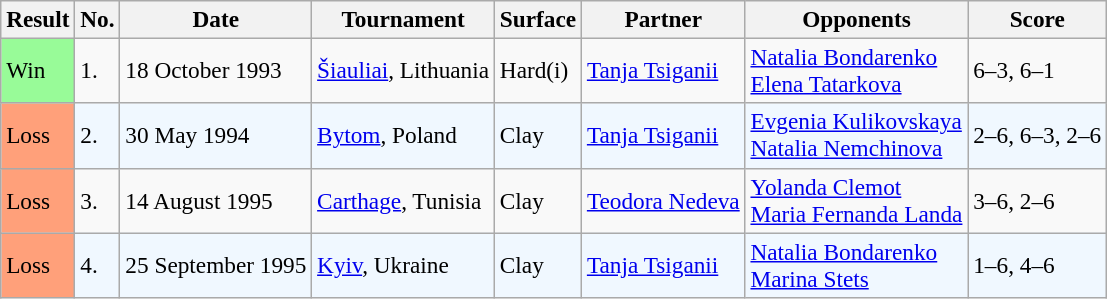<table class="sortable wikitable" style=font-size:97%>
<tr>
<th>Result</th>
<th>No.</th>
<th>Date</th>
<th>Tournament</th>
<th>Surface</th>
<th>Partner</th>
<th>Opponents</th>
<th>Score</th>
</tr>
<tr>
<td style="background:#98fb98;">Win</td>
<td>1.</td>
<td>18 October 1993</td>
<td><a href='#'>Šiauliai</a>, Lithuania</td>
<td>Hard(i)</td>
<td> <a href='#'>Tanja Tsiganii</a></td>
<td> <a href='#'>Natalia Bondarenko</a> <br>  <a href='#'>Elena Tatarkova</a></td>
<td>6–3, 6–1</td>
</tr>
<tr bgcolor="#f0f8ff">
<td style="background:#ffa07a;">Loss</td>
<td>2.</td>
<td>30 May 1994</td>
<td><a href='#'>Bytom</a>, Poland</td>
<td>Clay</td>
<td> <a href='#'>Tanja Tsiganii</a></td>
<td> <a href='#'>Evgenia Kulikovskaya</a> <br>  <a href='#'>Natalia Nemchinova</a></td>
<td>2–6, 6–3, 2–6</td>
</tr>
<tr>
<td style="background:#ffa07a;">Loss</td>
<td>3.</td>
<td>14 August 1995</td>
<td><a href='#'>Carthage</a>, Tunisia</td>
<td>Clay</td>
<td> <a href='#'>Teodora Nedeva</a></td>
<td> <a href='#'>Yolanda Clemot</a> <br>  <a href='#'>Maria Fernanda Landa</a></td>
<td>3–6, 2–6</td>
</tr>
<tr style="background:#f0f8ff;">
<td style="background:#ffa07a;">Loss</td>
<td>4.</td>
<td>25 September 1995</td>
<td><a href='#'>Kyiv</a>, Ukraine</td>
<td>Clay</td>
<td> <a href='#'>Tanja Tsiganii</a></td>
<td> <a href='#'>Natalia Bondarenko</a> <br>  <a href='#'>Marina Stets</a></td>
<td>1–6, 4–6</td>
</tr>
</table>
